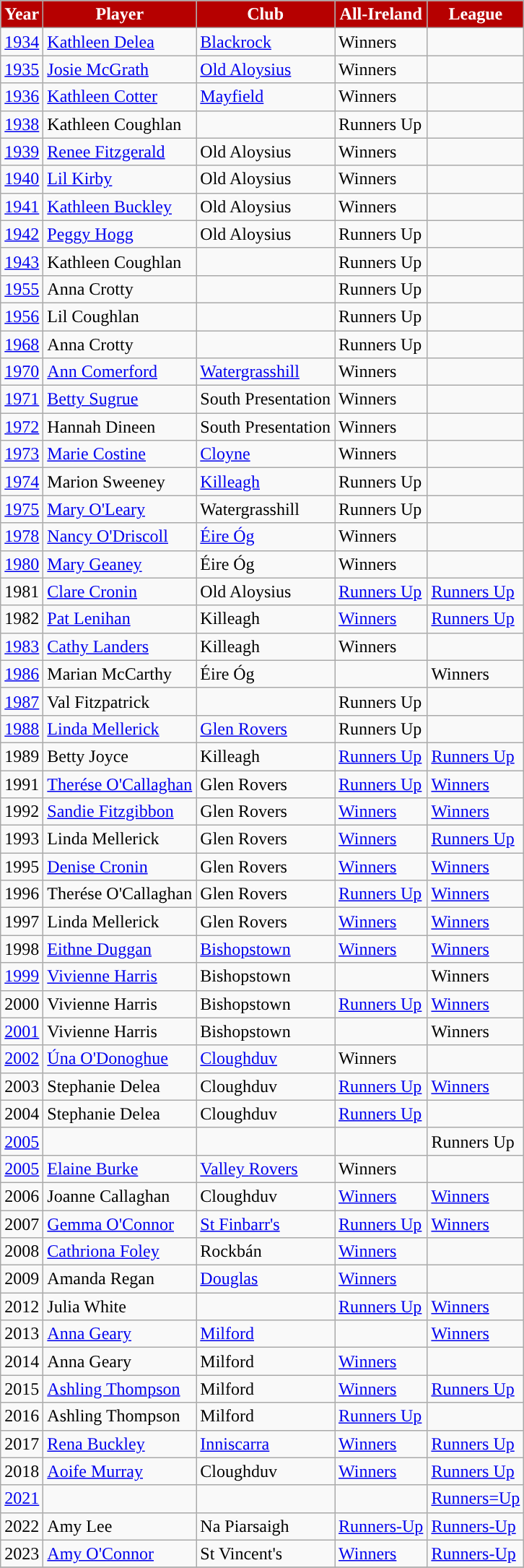<table class="wikitable">
<tr style="text-align:center;background:#B60000;color:white">
<td><strong>Year</strong></td>
<td><strong>Player</strong></td>
<td><strong>Club</strong></td>
<td><strong>All-Ireland</strong></td>
<td><strong>League</strong></td>
</tr>
<tr>
<td><a href='#'>1934</a></td>
<td><a href='#'>Kathleen Delea</a> <em></em></td>
<td><a href='#'>Blackrock</a></td>
<td>Winners</td>
<td></td>
</tr>
<tr>
<td><a href='#'>1935</a></td>
<td><a href='#'>Josie McGrath</a></td>
<td><a href='#'>Old Aloysius</a></td>
<td>Winners</td>
<td></td>
</tr>
<tr>
<td><a href='#'>1936</a></td>
<td><a href='#'>Kathleen Cotter</a></td>
<td><a href='#'>Mayfield</a></td>
<td>Winners</td>
<td></td>
</tr>
<tr>
<td><a href='#'>1938</a></td>
<td>Kathleen Coughlan</td>
<td></td>
<td>Runners Up</td>
<td></td>
</tr>
<tr>
<td><a href='#'>1939</a></td>
<td><a href='#'>Renee Fitzgerald</a></td>
<td>Old Aloysius</td>
<td>Winners</td>
<td></td>
</tr>
<tr>
<td><a href='#'>1940</a></td>
<td><a href='#'>Lil Kirby</a></td>
<td>Old Aloysius</td>
<td>Winners</td>
<td></td>
</tr>
<tr>
<td><a href='#'>1941</a></td>
<td><a href='#'>Kathleen Buckley</a></td>
<td>Old Aloysius</td>
<td>Winners</td>
<td></td>
</tr>
<tr>
<td><a href='#'>1942</a></td>
<td><a href='#'>Peggy Hogg</a></td>
<td>Old Aloysius</td>
<td>Runners Up</td>
<td></td>
</tr>
<tr>
<td><a href='#'>1943</a></td>
<td>Kathleen Coughlan</td>
<td></td>
<td>Runners Up</td>
<td></td>
</tr>
<tr>
<td><a href='#'>1955</a></td>
<td>Anna Crotty</td>
<td></td>
<td>Runners Up</td>
<td></td>
</tr>
<tr>
<td><a href='#'>1956</a></td>
<td>Lil Coughlan</td>
<td></td>
<td>Runners Up</td>
<td></td>
</tr>
<tr>
<td><a href='#'>1968</a></td>
<td>Anna Crotty</td>
<td></td>
<td>Runners Up</td>
<td></td>
</tr>
<tr>
<td><a href='#'>1970</a></td>
<td><a href='#'>Ann Comerford</a></td>
<td><a href='#'>Watergrasshill</a></td>
<td>Winners</td>
<td></td>
</tr>
<tr>
<td><a href='#'>1971</a></td>
<td><a href='#'>Betty Sugrue</a></td>
<td>South Presentation</td>
<td>Winners</td>
<td></td>
</tr>
<tr>
<td><a href='#'>1972</a></td>
<td>Hannah Dineen</td>
<td>South Presentation</td>
<td>Winners</td>
<td></td>
</tr>
<tr>
<td><a href='#'>1973</a></td>
<td><a href='#'>Marie Costine</a></td>
<td><a href='#'>Cloyne</a></td>
<td>Winners</td>
<td></td>
</tr>
<tr>
<td><a href='#'>1974</a></td>
<td>Marion Sweeney</td>
<td><a href='#'>Killeagh</a></td>
<td>Runners Up</td>
<td></td>
</tr>
<tr>
<td><a href='#'>1975</a></td>
<td><a href='#'>Mary O'Leary</a></td>
<td>Watergrasshill</td>
<td>Runners Up</td>
<td></td>
</tr>
<tr>
<td><a href='#'>1978</a></td>
<td><a href='#'>Nancy O'Driscoll</a></td>
<td><a href='#'>Éire Óg</a></td>
<td>Winners</td>
<td></td>
</tr>
<tr>
<td><a href='#'>1980</a></td>
<td><a href='#'>Mary Geaney</a> <em></em></td>
<td>Éire Óg</td>
<td>Winners</td>
<td></td>
</tr>
<tr>
<td>1981</td>
<td><a href='#'>Clare Cronin</a></td>
<td>Old Aloysius</td>
<td><a href='#'>Runners Up</a></td>
<td><a href='#'>Runners Up</a></td>
</tr>
<tr>
<td>1982</td>
<td><a href='#'>Pat Lenihan</a></td>
<td>Killeagh</td>
<td><a href='#'>Winners</a></td>
<td><a href='#'>Runners Up</a></td>
</tr>
<tr>
<td><a href='#'>1983</a></td>
<td><a href='#'>Cathy Landers</a></td>
<td>Killeagh</td>
<td>Winners</td>
<td></td>
</tr>
<tr>
<td><a href='#'>1986</a></td>
<td>Marian McCarthy</td>
<td>Éire Óg</td>
<td></td>
<td>Winners</td>
</tr>
<tr>
<td><a href='#'>1987</a></td>
<td>Val Fitzpatrick</td>
<td></td>
<td>Runners Up</td>
<td></td>
</tr>
<tr>
<td><a href='#'>1988</a></td>
<td><a href='#'>Linda Mellerick</a></td>
<td><a href='#'>Glen Rovers</a></td>
<td>Runners Up</td>
<td></td>
</tr>
<tr>
<td>1989</td>
<td>Betty Joyce</td>
<td>Killeagh</td>
<td><a href='#'>Runners Up</a></td>
<td><a href='#'>Runners Up</a></td>
</tr>
<tr>
<td>1991</td>
<td><a href='#'>Therése O'Callaghan</a></td>
<td>Glen Rovers</td>
<td><a href='#'>Runners Up</a></td>
<td><a href='#'>Winners</a></td>
</tr>
<tr>
<td>1992</td>
<td><a href='#'>Sandie Fitzgibbon</a></td>
<td>Glen Rovers</td>
<td><a href='#'>Winners</a></td>
<td><a href='#'>Winners</a></td>
</tr>
<tr>
<td>1993</td>
<td>Linda Mellerick</td>
<td>Glen Rovers</td>
<td><a href='#'>Winners</a></td>
<td><a href='#'>Runners Up</a></td>
</tr>
<tr>
<td>1995</td>
<td><a href='#'>Denise Cronin</a></td>
<td>Glen Rovers</td>
<td><a href='#'>Winners</a></td>
<td><a href='#'>Winners</a></td>
</tr>
<tr>
<td>1996</td>
<td>Therése O'Callaghan</td>
<td>Glen Rovers</td>
<td><a href='#'>Runners Up</a></td>
<td><a href='#'>Winners</a></td>
</tr>
<tr>
<td>1997</td>
<td>Linda Mellerick</td>
<td>Glen Rovers</td>
<td><a href='#'>Winners</a></td>
<td><a href='#'>Winners</a></td>
</tr>
<tr>
<td>1998</td>
<td><a href='#'>Eithne Duggan</a></td>
<td><a href='#'>Bishopstown</a></td>
<td><a href='#'>Winners</a></td>
<td><a href='#'>Winners</a></td>
</tr>
<tr>
<td><a href='#'>1999</a></td>
<td><a href='#'>Vivienne Harris</a></td>
<td>Bishopstown</td>
<td></td>
<td>Winners</td>
</tr>
<tr>
<td>2000</td>
<td>Vivienne Harris</td>
<td>Bishopstown</td>
<td><a href='#'>Runners Up</a></td>
<td><a href='#'>Winners</a></td>
</tr>
<tr>
<td><a href='#'>2001</a></td>
<td>Vivienne Harris</td>
<td>Bishopstown</td>
<td></td>
<td>Winners</td>
</tr>
<tr>
<td><a href='#'>2002</a></td>
<td><a href='#'>Úna O'Donoghue</a></td>
<td><a href='#'>Cloughduv</a></td>
<td>Winners</td>
<td></td>
</tr>
<tr>
<td>2003</td>
<td>Stephanie Delea <em></em></td>
<td>Cloughduv</td>
<td><a href='#'>Runners Up</a></td>
<td><a href='#'>Winners</a></td>
</tr>
<tr>
<td>2004</td>
<td>Stephanie Delea</td>
<td>Cloughduv</td>
<td><a href='#'>Runners Up</a></td>
<td></td>
</tr>
<tr>
<td><a href='#'>2005</a></td>
<td></td>
<td></td>
<td></td>
<td>Runners Up</td>
</tr>
<tr>
<td><a href='#'>2005</a></td>
<td><a href='#'>Elaine Burke</a></td>
<td><a href='#'>Valley Rovers</a></td>
<td>Winners</td>
<td></td>
</tr>
<tr>
<td>2006</td>
<td>Joanne Callaghan</td>
<td>Cloughduv</td>
<td><a href='#'>Winners</a></td>
<td><a href='#'>Winners</a></td>
</tr>
<tr>
<td>2007</td>
<td><a href='#'>Gemma O'Connor</a></td>
<td><a href='#'>St Finbarr's</a></td>
<td><a href='#'>Runners Up</a></td>
<td><a href='#'>Winners</a></td>
</tr>
<tr>
<td>2008</td>
<td><a href='#'>Cathriona Foley</a></td>
<td>Rockbán</td>
<td><a href='#'>Winners</a></td>
<td></td>
</tr>
<tr>
<td>2009</td>
<td>Amanda Regan</td>
<td><a href='#'>Douglas</a></td>
<td><a href='#'>Winners</a></td>
<td></td>
</tr>
<tr>
<td>2012</td>
<td>Julia White</td>
<td></td>
<td><a href='#'>Runners Up</a></td>
<td><a href='#'>Winners</a></td>
</tr>
<tr>
<td>2013</td>
<td><a href='#'>Anna Geary</a></td>
<td><a href='#'>Milford</a></td>
<td></td>
<td><a href='#'>Winners</a></td>
</tr>
<tr>
<td>2014</td>
<td>Anna Geary</td>
<td>Milford</td>
<td><a href='#'>Winners</a></td>
<td></td>
</tr>
<tr>
<td>2015</td>
<td><a href='#'>Ashling Thompson</a></td>
<td>Milford</td>
<td><a href='#'>Winners</a></td>
<td><a href='#'>Runners Up</a></td>
</tr>
<tr>
<td>2016</td>
<td>Ashling Thompson</td>
<td>Milford</td>
<td><a href='#'>Runners Up</a></td>
<td></td>
</tr>
<tr>
<td>2017</td>
<td><a href='#'>Rena Buckley</a> <em></em></td>
<td><a href='#'>Inniscarra</a></td>
<td><a href='#'>Winners</a></td>
<td><a href='#'>Runners Up</a></td>
</tr>
<tr>
<td>2018</td>
<td><a href='#'>Aoife Murray</a></td>
<td>Cloughduv</td>
<td><a href='#'>Winners</a></td>
<td><a href='#'>Runners Up</a></td>
</tr>
<tr>
<td><a href='#'>2021</a></td>
<td></td>
<td></td>
<td></td>
<td><a href='#'>Runners=Up</a></td>
</tr>
<tr>
<td>2022</td>
<td>Amy Lee</td>
<td>Na Piarsaigh</td>
<td><a href='#'>Runners-Up</a></td>
<td><a href='#'>Runners-Up</a></td>
</tr>
<tr>
<td>2023</td>
<td><a href='#'>Amy O'Connor</a></td>
<td>St Vincent's</td>
<td><a href='#'>Winners</a></td>
<td><a href='#'>Runners-Up</a></td>
</tr>
<tr>
</tr>
</table>
